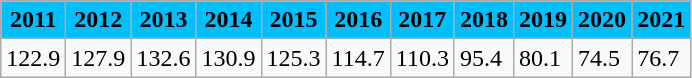<table class="wikitable" border="1">
<tr align="center" style="background:#00bfff;">
<td><strong>2011</strong></td>
<td><strong>2012</strong></td>
<td><strong>2013</strong></td>
<td><strong>2014</strong></td>
<td><strong>2015</strong></td>
<td><strong>2016</strong></td>
<td><strong>2017</strong></td>
<td><strong>2018</strong></td>
<td><strong>2019</strong></td>
<td><strong>2020</strong></td>
<td><strong>2021</strong></td>
</tr>
<tr>
<td>122.9</td>
<td>127.9</td>
<td>132.6</td>
<td>130.9</td>
<td>125.3</td>
<td>114.7</td>
<td>110.3</td>
<td>95.4</td>
<td>80.1</td>
<td>74.5</td>
<td>76.7</td>
</tr>
</table>
